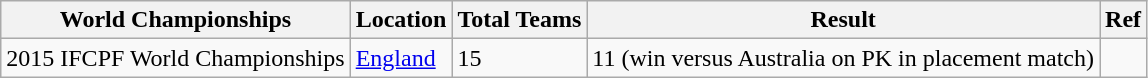<table class="wikitable">
<tr>
<th>World Championships</th>
<th>Location</th>
<th>Total Teams</th>
<th>Result</th>
<th>Ref</th>
</tr>
<tr>
<td>2015 IFCPF World Championships</td>
<td><a href='#'>England</a></td>
<td>15</td>
<td>11 (win versus Australia on PK in placement match)</td>
<td></td>
</tr>
</table>
